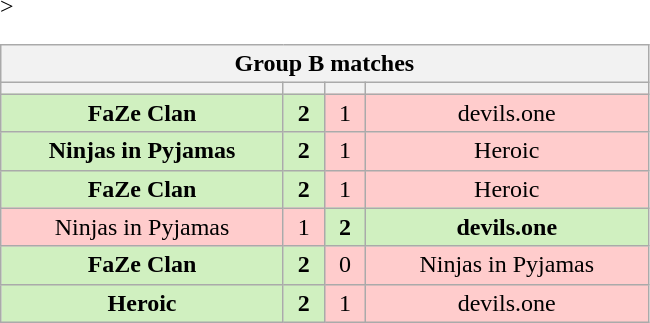<table class="wikitable" style="text-align: center">
<tr>
<th colspan=4>Group B matches</th>
</tr>
<tr <noinclude>>
<th width="181px"></th>
<th width="20px"></th>
<th width="20px"></th>
<th width="181px"></noinclude></th>
</tr>
<tr>
<td style="background: #D0F0C0;"><strong>FaZe Clan</strong></td>
<td style="background: #D0F0C0;"><strong>2</strong></td>
<td style="background: #FFCCCC;">1</td>
<td style="background: #FFCCCC;">devils.one</td>
</tr>
<tr>
<td style="background: #D0F0C0;"><strong>Ninjas in Pyjamas</strong></td>
<td style="background: #D0F0C0;"><strong>2</strong></td>
<td style="background: #FFCCCC;">1</td>
<td style="background: #FFCCCC;">Heroic</td>
</tr>
<tr>
<td style="background: #D0F0C0;"><strong>FaZe Clan</strong></td>
<td style="background: #D0F0C0;"><strong>2</strong></td>
<td style="background: #FFCCCC;">1</td>
<td style="background: #FFCCCC;">Heroic</td>
</tr>
<tr>
<td style="background: #FFCCCC;">Ninjas in Pyjamas</td>
<td style="background: #FFCCCC;">1</td>
<td style="background: #D0F0C0;"><strong>2</strong></td>
<td style="background: #D0F0C0;"><strong>devils.one</strong></td>
</tr>
<tr>
<td style="background: #D0F0C0;"><strong>FaZe Clan</strong></td>
<td style="background: #D0F0C0;"><strong>2</strong></td>
<td style="background: #FFCCCC;">0</td>
<td style="background: #FFCCCC;">Ninjas in Pyjamas</td>
</tr>
<tr>
<td style="background: #D0F0C0;"><strong>Heroic</strong></td>
<td style="background: #D0F0C0;"><strong>2</strong></td>
<td style="background: #FFCCCC;">1</td>
<td style="background: #FFCCCC;">devils.one</td>
</tr>
</table>
